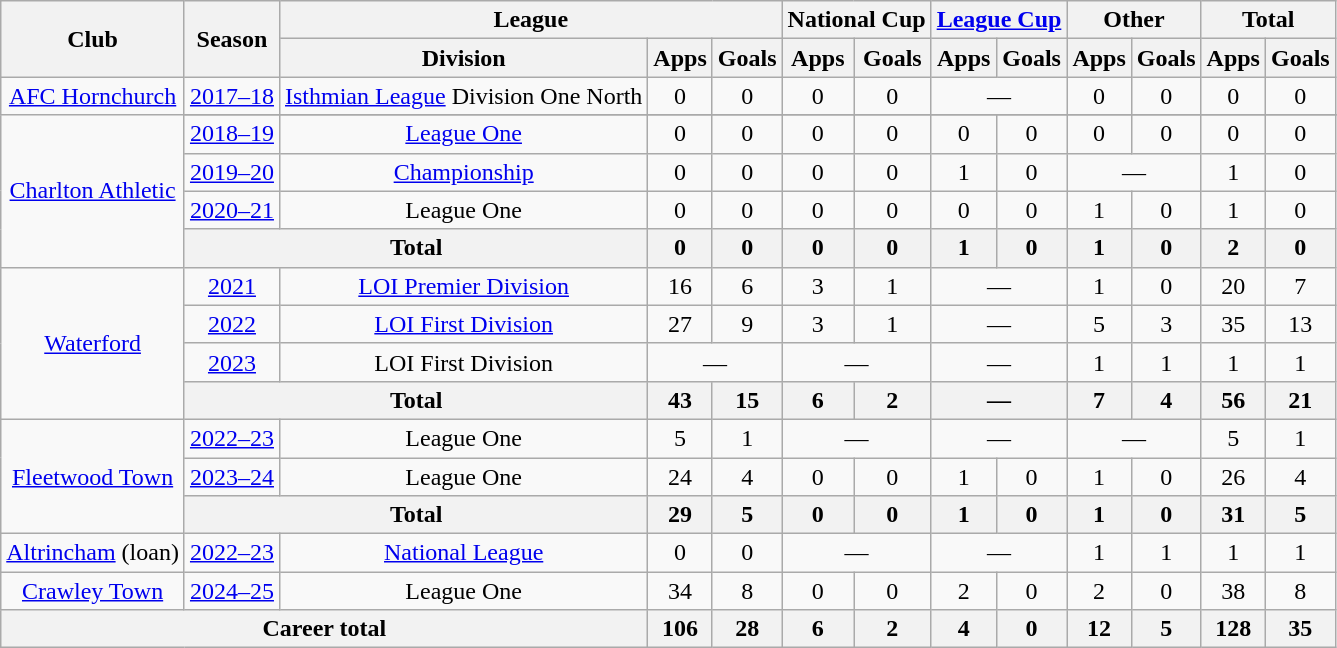<table class="wikitable" style="text-align: center;">
<tr>
<th rowspan="2">Club</th>
<th rowspan="2">Season</th>
<th colspan="3">League</th>
<th colspan="2">National Cup</th>
<th colspan="2"><a href='#'>League Cup</a></th>
<th colspan="2">Other</th>
<th colspan="2">Total</th>
</tr>
<tr>
<th>Division</th>
<th>Apps</th>
<th>Goals</th>
<th>Apps</th>
<th>Goals</th>
<th>Apps</th>
<th>Goals</th>
<th>Apps</th>
<th>Goals</th>
<th>Apps</th>
<th>Goals</th>
</tr>
<tr>
<td><a href='#'>AFC Hornchurch</a></td>
<td><a href='#'>2017–18</a></td>
<td><a href='#'>Isthmian League</a> Division One North</td>
<td>0</td>
<td>0</td>
<td>0</td>
<td>0</td>
<td colspan="2">—</td>
<td>0</td>
<td>0</td>
<td>0</td>
<td>0</td>
</tr>
<tr>
<td rowspan="5"><a href='#'>Charlton Athletic</a></td>
</tr>
<tr>
<td><a href='#'>2018–19</a></td>
<td><a href='#'>League One</a></td>
<td>0</td>
<td>0</td>
<td>0</td>
<td>0</td>
<td>0</td>
<td>0</td>
<td>0</td>
<td>0</td>
<td>0</td>
<td>0</td>
</tr>
<tr>
<td><a href='#'>2019–20</a></td>
<td><a href='#'>Championship</a></td>
<td>0</td>
<td>0</td>
<td>0</td>
<td>0</td>
<td>1</td>
<td>0</td>
<td colspan="2">—</td>
<td>1</td>
<td>0</td>
</tr>
<tr>
<td><a href='#'>2020–21</a></td>
<td>League One</td>
<td>0</td>
<td>0</td>
<td>0</td>
<td>0</td>
<td>0</td>
<td>0</td>
<td>1</td>
<td>0</td>
<td>1</td>
<td>0</td>
</tr>
<tr>
<th colspan="2">Total</th>
<th>0</th>
<th>0</th>
<th>0</th>
<th>0</th>
<th>1</th>
<th>0</th>
<th>1</th>
<th>0</th>
<th>2</th>
<th>0</th>
</tr>
<tr>
<td rowspan="4"><a href='#'>Waterford</a></td>
<td><a href='#'>2021</a></td>
<td><a href='#'>LOI Premier Division</a></td>
<td>16</td>
<td>6</td>
<td>3</td>
<td>1</td>
<td colspan="2">—</td>
<td>1</td>
<td>0</td>
<td>20</td>
<td>7</td>
</tr>
<tr>
<td><a href='#'>2022</a></td>
<td><a href='#'>LOI First Division</a></td>
<td>27</td>
<td>9</td>
<td>3</td>
<td>1</td>
<td colspan="2">—</td>
<td>5</td>
<td>3</td>
<td>35</td>
<td>13</td>
</tr>
<tr>
<td><a href='#'>2023</a></td>
<td>LOI First Division</td>
<td colspan="2">—</td>
<td colspan="2">—</td>
<td colspan="2">—</td>
<td>1</td>
<td>1</td>
<td>1</td>
<td>1</td>
</tr>
<tr>
<th colspan="2">Total</th>
<th>43</th>
<th>15</th>
<th>6</th>
<th>2</th>
<th colspan="2">—</th>
<th>7</th>
<th>4</th>
<th>56</th>
<th>21</th>
</tr>
<tr>
<td rowspan="3"><a href='#'>Fleetwood Town</a></td>
<td><a href='#'>2022–23</a></td>
<td>League One</td>
<td>5</td>
<td>1</td>
<td colspan="2">—</td>
<td colspan="2">—</td>
<td colspan="2">—</td>
<td>5</td>
<td>1</td>
</tr>
<tr>
<td><a href='#'>2023–24</a></td>
<td>League One</td>
<td>24</td>
<td>4</td>
<td>0</td>
<td>0</td>
<td>1</td>
<td>0</td>
<td>1</td>
<td>0</td>
<td>26</td>
<td>4</td>
</tr>
<tr>
<th colspan="2">Total</th>
<th>29</th>
<th>5</th>
<th>0</th>
<th>0</th>
<th>1</th>
<th>0</th>
<th>1</th>
<th>0</th>
<th>31</th>
<th>5</th>
</tr>
<tr>
<td><a href='#'>Altrincham</a> (loan)</td>
<td><a href='#'>2022–23</a></td>
<td><a href='#'>National League</a></td>
<td>0</td>
<td>0</td>
<td colspan="2">—</td>
<td colspan="2">—</td>
<td>1</td>
<td>1</td>
<td>1</td>
<td>1</td>
</tr>
<tr>
<td><a href='#'>Crawley Town</a></td>
<td><a href='#'>2024–25</a></td>
<td>League One</td>
<td>34</td>
<td>8</td>
<td>0</td>
<td>0</td>
<td>2</td>
<td>0</td>
<td>2</td>
<td>0</td>
<td>38</td>
<td>8</td>
</tr>
<tr>
<th colspan="3">Career total</th>
<th>106</th>
<th>28</th>
<th>6</th>
<th>2</th>
<th>4</th>
<th>0</th>
<th>12</th>
<th>5</th>
<th>128</th>
<th>35</th>
</tr>
</table>
